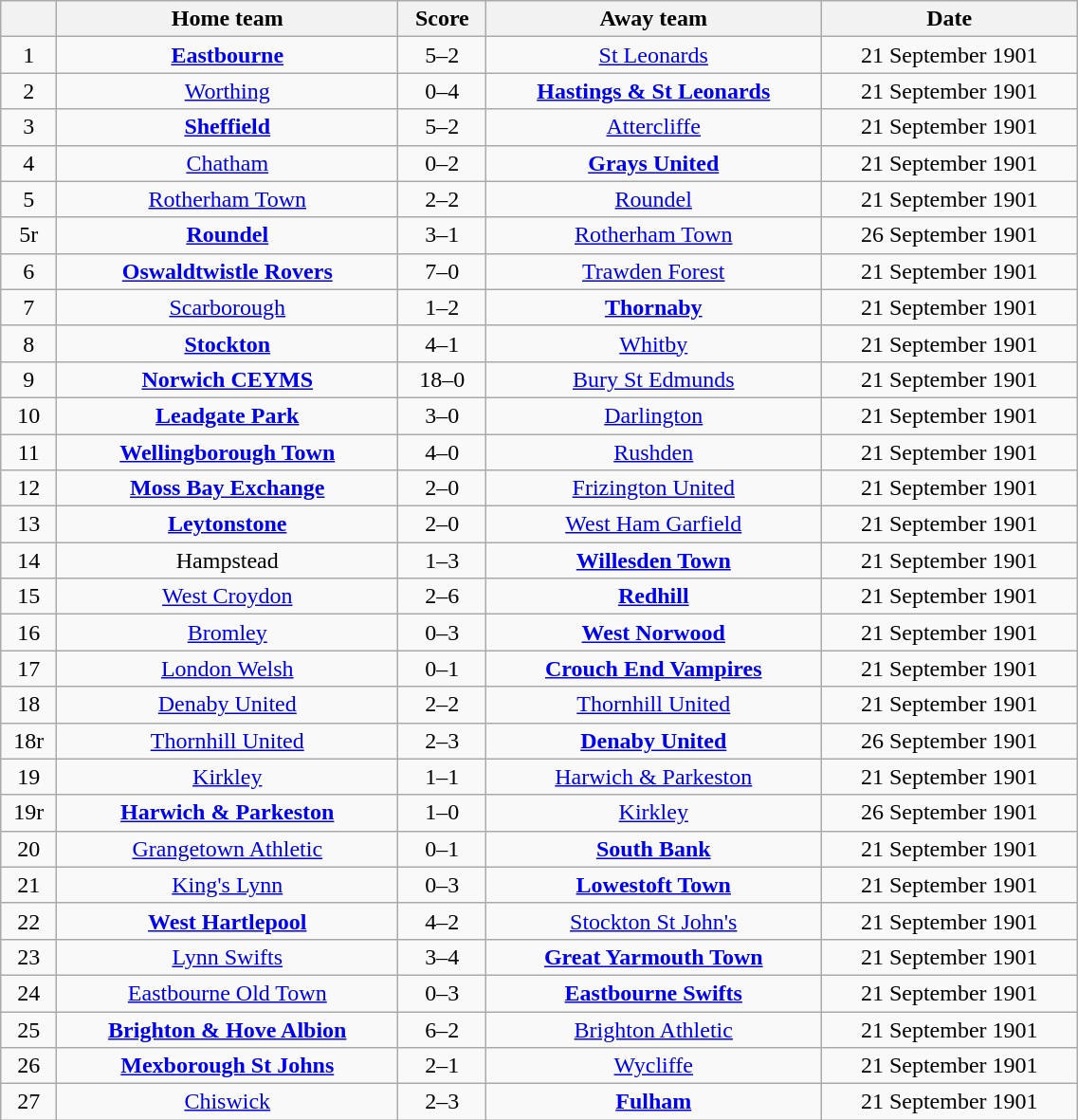<table class="wikitable" style="text-align:center; width:60%">
<tr>
<th></th>
<th>Home team</th>
<th>Score</th>
<th>Away team</th>
<th>Date</th>
</tr>
<tr>
<td>1</td>
<td><strong><a href='#'>Eastbourne</a></strong></td>
<td>5–2</td>
<td><a href='#'>St Leonards</a></td>
<td>21 September 1901</td>
</tr>
<tr>
<td>2</td>
<td><a href='#'>Worthing</a></td>
<td>0–4</td>
<td><strong><a href='#'>Hastings & St Leonards</a></strong></td>
<td>21 September 1901</td>
</tr>
<tr>
<td>3</td>
<td><strong><a href='#'>Sheffield</a></strong></td>
<td>5–2</td>
<td><a href='#'>Attercliffe</a></td>
<td>21 September 1901</td>
</tr>
<tr>
<td>4</td>
<td><a href='#'>Chatham</a></td>
<td>0–2</td>
<td><strong><a href='#'>Grays United</a></strong></td>
<td>21 September 1901</td>
</tr>
<tr>
<td>5</td>
<td><a href='#'>Rotherham Town</a></td>
<td>2–2</td>
<td><a href='#'>Roundel</a></td>
<td>21 September 1901</td>
</tr>
<tr>
<td>5r</td>
<td><strong><a href='#'>Roundel</a></strong></td>
<td>3–1</td>
<td><a href='#'>Rotherham Town</a></td>
<td>26 September 1901</td>
</tr>
<tr>
<td>6</td>
<td><strong><a href='#'>Oswaldtwistle Rovers</a></strong></td>
<td>7–0</td>
<td><a href='#'>Trawden Forest</a></td>
<td>21 September 1901</td>
</tr>
<tr>
<td>7</td>
<td><a href='#'>Scarborough</a></td>
<td>1–2</td>
<td><strong><a href='#'>Thornaby</a></strong></td>
<td>21 September 1901</td>
</tr>
<tr>
<td>8</td>
<td><strong><a href='#'>Stockton</a></strong></td>
<td>4–1</td>
<td><a href='#'>Whitby</a></td>
<td>21 September 1901</td>
</tr>
<tr>
<td>9</td>
<td><strong><a href='#'>Norwich CEYMS</a></strong></td>
<td>18–0</td>
<td><a href='#'>Bury St Edmunds</a></td>
<td>21 September 1901</td>
</tr>
<tr>
<td>10</td>
<td><strong><a href='#'>Leadgate Park</a></strong></td>
<td>3–0</td>
<td><a href='#'>Darlington</a></td>
<td>21 September 1901</td>
</tr>
<tr>
<td>11</td>
<td><strong><a href='#'>Wellingborough Town</a></strong></td>
<td>4–0</td>
<td><a href='#'>Rushden</a></td>
<td>21 September 1901</td>
</tr>
<tr>
<td>12</td>
<td><strong><a href='#'>Moss Bay Exchange</a></strong></td>
<td>2–0</td>
<td><a href='#'>Frizington United</a></td>
<td>21 September 1901</td>
</tr>
<tr>
<td>13</td>
<td><strong><a href='#'>Leytonstone</a></strong></td>
<td>2–0</td>
<td><a href='#'>West Ham Garfield</a></td>
<td>21 September 1901</td>
</tr>
<tr>
<td>14</td>
<td>Hampstead</td>
<td>1–3</td>
<td><strong><a href='#'>Willesden Town</a></strong></td>
<td>21 September 1901</td>
</tr>
<tr>
<td>15</td>
<td><a href='#'>West Croydon</a></td>
<td>2–6</td>
<td><strong><a href='#'>Redhill</a></strong></td>
<td>21 September 1901</td>
</tr>
<tr>
<td>16</td>
<td><a href='#'>Bromley</a></td>
<td>0–3</td>
<td><strong><a href='#'>West Norwood</a></strong></td>
<td>21 September 1901</td>
</tr>
<tr>
<td>17</td>
<td><a href='#'>London Welsh</a></td>
<td>0–1</td>
<td><strong><a href='#'>Crouch End Vampires</a></strong></td>
<td>21 September 1901</td>
</tr>
<tr>
<td>18</td>
<td><a href='#'>Denaby United</a></td>
<td>2–2</td>
<td><a href='#'>Thornhill United</a></td>
<td>21 September 1901</td>
</tr>
<tr>
<td>18r</td>
<td><a href='#'>Thornhill United</a></td>
<td>2–3</td>
<td><strong><a href='#'>Denaby United</a></strong></td>
<td>26 September 1901</td>
</tr>
<tr>
<td>19</td>
<td><a href='#'>Kirkley</a></td>
<td>1–1</td>
<td><a href='#'>Harwich & Parkeston</a></td>
<td>21 September 1901</td>
</tr>
<tr>
<td>19r</td>
<td><strong><a href='#'>Harwich & Parkeston</a></strong></td>
<td>1–0</td>
<td><a href='#'>Kirkley</a></td>
<td>26 September 1901</td>
</tr>
<tr>
<td>20</td>
<td><a href='#'>Grangetown Athletic</a></td>
<td>0–1</td>
<td><strong><a href='#'>South Bank</a></strong></td>
<td>21 September 1901</td>
</tr>
<tr>
<td>21</td>
<td><a href='#'>King's Lynn</a></td>
<td>0–3</td>
<td><strong><a href='#'>Lowestoft Town</a></strong></td>
<td>21 September 1901</td>
</tr>
<tr>
<td>22</td>
<td><strong><a href='#'>West Hartlepool</a></strong></td>
<td>4–2</td>
<td><a href='#'>Stockton St John's</a></td>
<td>21 September 1901</td>
</tr>
<tr>
<td>23</td>
<td><a href='#'>Lynn Swifts</a></td>
<td>3–4</td>
<td><strong><a href='#'>Great Yarmouth Town</a></strong></td>
<td>21 September 1901</td>
</tr>
<tr>
<td>24</td>
<td><a href='#'>Eastbourne Old Town</a></td>
<td>0–3</td>
<td><strong><a href='#'>Eastbourne Swifts</a></strong></td>
<td>21 September 1901</td>
</tr>
<tr>
<td>25</td>
<td><strong><a href='#'>Brighton & Hove Albion</a></strong></td>
<td>6–2</td>
<td><a href='#'>Brighton Athletic</a></td>
<td>21 September 1901</td>
</tr>
<tr>
<td>26</td>
<td><strong><a href='#'>Mexborough St Johns</a></strong></td>
<td>2–1</td>
<td><a href='#'>Wycliffe</a></td>
<td>21 September 1901</td>
</tr>
<tr>
<td>27</td>
<td><a href='#'>Chiswick</a></td>
<td>2–3</td>
<td><strong><a href='#'>Fulham</a></strong></td>
<td>21 September 1901</td>
</tr>
</table>
